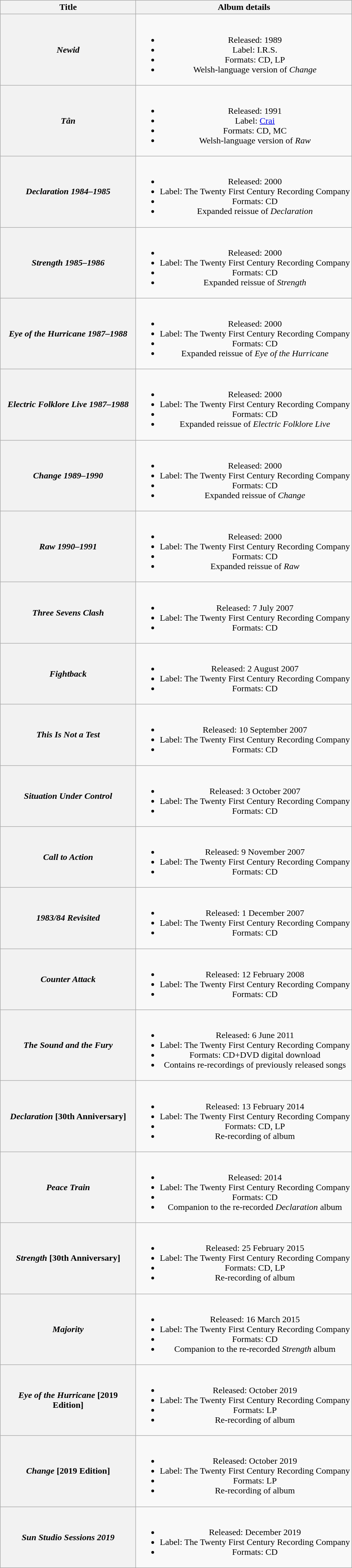<table class="wikitable plainrowheaders" style="text-align:center;">
<tr>
<th scope="col" style="width:15em;">Title</th>
<th scope="col">Album details</th>
</tr>
<tr>
<th scope="row"><em>Newid</em></th>
<td><br><ul><li>Released: 1989</li><li>Label: I.R.S.</li><li>Formats: CD, LP</li><li>Welsh-language version of <em>Change</em></li></ul></td>
</tr>
<tr>
<th scope="row"><em>Tân</em></th>
<td><br><ul><li>Released: 1991</li><li>Label: <a href='#'>Crai</a></li><li>Formats: CD, MC</li><li>Welsh-language version of <em>Raw</em></li></ul></td>
</tr>
<tr>
<th scope="row"><em>Declaration 1984–1985</em></th>
<td><br><ul><li>Released: 2000</li><li>Label: The Twenty First Century Recording Company</li><li>Formats: CD</li><li>Expanded reissue of <em>Declaration</em></li></ul></td>
</tr>
<tr>
<th scope="row"><em>Strength 1985–1986</em></th>
<td><br><ul><li>Released: 2000</li><li>Label: The Twenty First Century Recording Company</li><li>Formats: CD</li><li>Expanded reissue of <em>Strength</em></li></ul></td>
</tr>
<tr>
<th scope="row"><em>Eye of the Hurricane 1987–1988</em></th>
<td><br><ul><li>Released: 2000</li><li>Label: The Twenty First Century Recording Company</li><li>Formats: CD</li><li>Expanded reissue of <em>Eye of the Hurricane</em></li></ul></td>
</tr>
<tr>
<th scope="row"><em>Electric Folklore Live 1987–1988</em></th>
<td><br><ul><li>Released: 2000</li><li>Label: The Twenty First Century Recording Company</li><li>Formats: CD</li><li>Expanded reissue of <em>Electric Folklore Live</em></li></ul></td>
</tr>
<tr>
<th scope="row"><em>Change 1989–1990</em></th>
<td><br><ul><li>Released: 2000</li><li>Label: The Twenty First Century Recording Company</li><li>Formats: CD</li><li>Expanded reissue of <em>Change</em></li></ul></td>
</tr>
<tr>
<th scope="row"><em>Raw 1990–1991</em></th>
<td><br><ul><li>Released: 2000</li><li>Label: The Twenty First Century Recording Company</li><li>Formats: CD</li><li>Expanded reissue of <em>Raw</em></li></ul></td>
</tr>
<tr>
<th scope="row"><em>Three Sevens Clash</em> </th>
<td><br><ul><li>Released: 7 July 2007</li><li>Label: The Twenty First Century Recording Company</li><li>Formats: CD</li></ul></td>
</tr>
<tr>
<th scope="row"><em>Fightback</em> </th>
<td><br><ul><li>Released: 2 August 2007</li><li>Label: The Twenty First Century Recording Company</li><li>Formats: CD</li></ul></td>
</tr>
<tr>
<th scope="row"><em>This Is Not a Test</em> </th>
<td><br><ul><li>Released: 10 September 2007</li><li>Label: The Twenty First Century Recording Company</li><li>Formats: CD</li></ul></td>
</tr>
<tr>
<th scope="row"><em>Situation Under Control</em> </th>
<td><br><ul><li>Released: 3 October 2007</li><li>Label: The Twenty First Century Recording Company</li><li>Formats: CD</li></ul></td>
</tr>
<tr>
<th scope="row"><em>Call to Action</em> </th>
<td><br><ul><li>Released: 9 November 2007</li><li>Label: The Twenty First Century Recording Company</li><li>Formats: CD</li></ul></td>
</tr>
<tr>
<th scope="row"><em>1983/84 Revisited</em> </th>
<td><br><ul><li>Released: 1 December 2007</li><li>Label: The Twenty First Century Recording Company</li><li>Formats: CD</li></ul></td>
</tr>
<tr>
<th scope="row"><em>Counter Attack</em> </th>
<td><br><ul><li>Released: 12 February 2008</li><li>Label: The Twenty First Century Recording Company</li><li>Formats: CD</li></ul></td>
</tr>
<tr>
<th scope="row"><em>The Sound and the Fury</em></th>
<td><br><ul><li>Released: 6 June 2011</li><li>Label: The Twenty First Century Recording Company</li><li>Formats: CD+DVD digital download</li><li>Contains re-recordings of previously released songs</li></ul></td>
</tr>
<tr>
<th scope="row"><em>Declaration</em> [30th Anniversary]</th>
<td><br><ul><li>Released: 13 February 2014</li><li>Label: The Twenty First Century Recording Company</li><li>Formats: CD, LP</li><li>Re-recording of album</li></ul></td>
</tr>
<tr>
<th scope="row"><em>Peace Train</em></th>
<td><br><ul><li>Released: 2014</li><li>Label: The Twenty First Century Recording Company</li><li>Formats: CD</li><li>Companion to the re-recorded <em>Declaration</em> album</li></ul></td>
</tr>
<tr>
<th scope="row"><em>Strength</em> [30th Anniversary]</th>
<td><br><ul><li>Released: 25 February 2015</li><li>Label: The Twenty First Century Recording Company</li><li>Formats: CD, LP</li><li>Re-recording of album</li></ul></td>
</tr>
<tr>
<th scope="row"><em>Majority</em></th>
<td><br><ul><li>Released: 16 March 2015</li><li>Label: The Twenty First Century Recording Company</li><li>Formats: CD</li><li>Companion to the re-recorded <em>Strength</em> album</li></ul></td>
</tr>
<tr>
<th scope="row"><em>Eye of the Hurricane</em> [2019 Edition]</th>
<td><br><ul><li>Released: October 2019</li><li>Label: The Twenty First Century Recording Company</li><li>Formats: LP</li><li>Re-recording of album</li></ul></td>
</tr>
<tr>
<th scope="row"><em>Change</em> [2019 Edition]</th>
<td><br><ul><li>Released: October 2019</li><li>Label: The Twenty First Century Recording Company</li><li>Formats: LP</li><li>Re-recording of album</li></ul></td>
</tr>
<tr>
<th scope="row"><em>Sun Studio Sessions 2019</em></th>
<td><br><ul><li>Released: December 2019</li><li>Label: The Twenty First Century Recording Company</li><li>Formats: CD</li></ul></td>
</tr>
</table>
